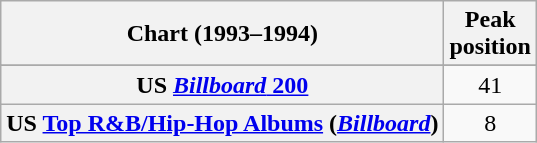<table class="wikitable sortable plainrowheaders" style="text-align:center">
<tr>
<th scope="col">Chart (1993–1994)</th>
<th scope="col">Peak<br>position</th>
</tr>
<tr>
</tr>
<tr>
<th scope="row">US <a href='#'><em>Billboard</em> 200</a></th>
<td>41</td>
</tr>
<tr>
<th scope="row">US <a href='#'>Top R&B/Hip-Hop Albums</a> (<em><a href='#'>Billboard</a></em>)</th>
<td>8</td>
</tr>
</table>
